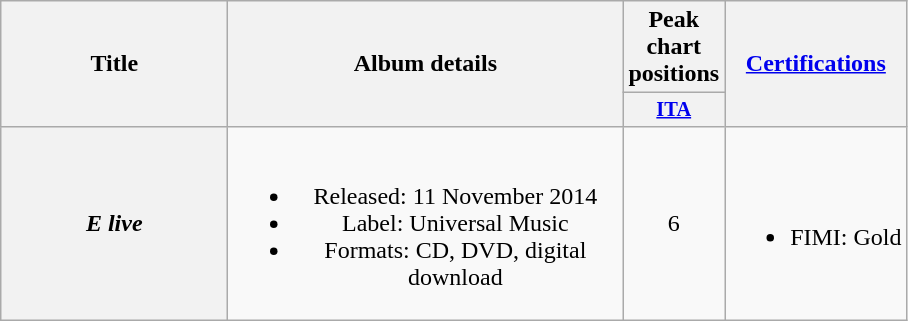<table class="wikitable plainrowheaders" style="text-align:center;">
<tr>
<th rowspan="2" scope="col" style="width:9em;">Title</th>
<th rowspan="2" scope="col" style="width:16em;">Album details</th>
<th scope="col">Peak chart positions</th>
<th rowspan="2" scope="col"><a href='#'>Certifications</a></th>
</tr>
<tr>
<th scope="col" style="width:3em;font-size:85%;"><a href='#'>ITA</a><br></th>
</tr>
<tr>
<th scope="row"><em>E live</em></th>
<td><br><ul><li>Released: 11 November 2014</li><li>Label: Universal Music</li><li>Formats: CD, DVD, digital download</li></ul></td>
<td>6</td>
<td><br><ul><li>FIMI: Gold</li></ul></td>
</tr>
</table>
